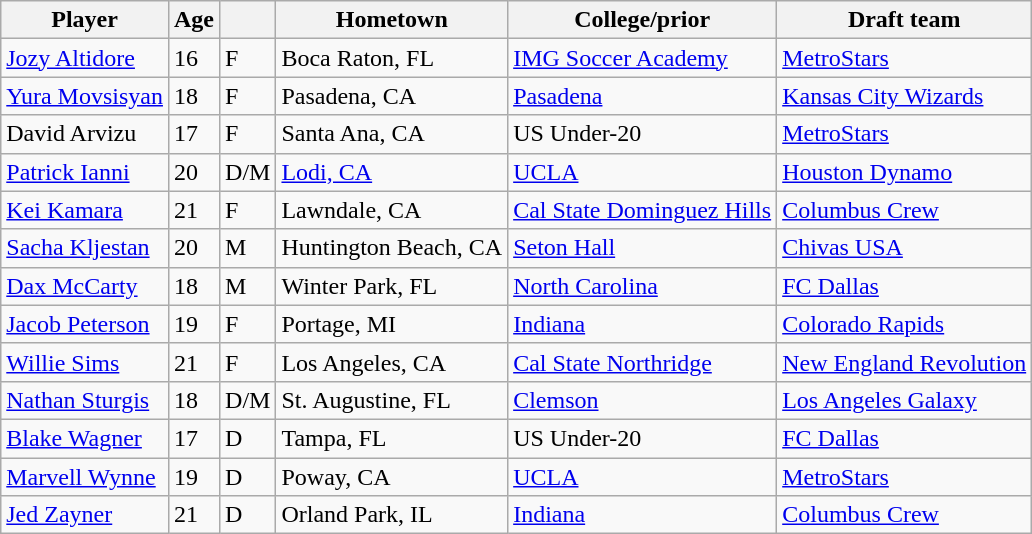<table class="wikitable">
<tr>
<th>Player</th>
<th>Age</th>
<th></th>
<th>Hometown</th>
<th>College/prior</th>
<th>Draft team</th>
</tr>
<tr>
<td> <a href='#'>Jozy Altidore</a></td>
<td>16</td>
<td>F</td>
<td>Boca Raton, FL</td>
<td><a href='#'>IMG Soccer Academy</a></td>
<td><a href='#'>MetroStars</a></td>
</tr>
<tr>
<td> <a href='#'>Yura Movsisyan</a></td>
<td>18</td>
<td>F</td>
<td>Pasadena, CA</td>
<td><a href='#'>Pasadena</a></td>
<td><a href='#'>Kansas City Wizards</a></td>
</tr>
<tr>
<td> David Arvizu</td>
<td>17</td>
<td>F</td>
<td>Santa Ana, CA</td>
<td>US Under-20</td>
<td><a href='#'>MetroStars</a></td>
</tr>
<tr>
<td> <a href='#'>Patrick Ianni</a></td>
<td>20</td>
<td>D/M</td>
<td><a href='#'>Lodi, CA</a></td>
<td><a href='#'>UCLA</a></td>
<td><a href='#'>Houston Dynamo</a></td>
</tr>
<tr>
<td> <a href='#'>Kei Kamara</a></td>
<td>21</td>
<td>F</td>
<td>Lawndale, CA</td>
<td><a href='#'>Cal State Dominguez Hills</a></td>
<td><a href='#'>Columbus Crew</a></td>
</tr>
<tr>
<td> <a href='#'>Sacha Kljestan</a></td>
<td>20</td>
<td>M</td>
<td>Huntington Beach, CA</td>
<td><a href='#'>Seton Hall</a></td>
<td><a href='#'>Chivas USA</a></td>
</tr>
<tr>
<td> <a href='#'>Dax McCarty</a></td>
<td>18</td>
<td>M</td>
<td>Winter Park, FL</td>
<td><a href='#'>North Carolina</a></td>
<td><a href='#'>FC Dallas</a></td>
</tr>
<tr>
<td> <a href='#'>Jacob Peterson</a></td>
<td>19</td>
<td>F</td>
<td>Portage, MI</td>
<td><a href='#'>Indiana</a></td>
<td><a href='#'>Colorado Rapids</a></td>
</tr>
<tr>
<td> <a href='#'>Willie Sims</a></td>
<td>21</td>
<td>F</td>
<td>Los Angeles, CA</td>
<td><a href='#'>Cal State Northridge</a></td>
<td><a href='#'>New England Revolution</a></td>
</tr>
<tr>
<td> <a href='#'>Nathan Sturgis</a></td>
<td>18</td>
<td>D/M</td>
<td>St. Augustine, FL</td>
<td><a href='#'>Clemson</a></td>
<td><a href='#'>Los Angeles Galaxy</a></td>
</tr>
<tr>
<td> <a href='#'>Blake Wagner</a></td>
<td>17</td>
<td>D</td>
<td>Tampa, FL</td>
<td>US Under-20</td>
<td><a href='#'>FC Dallas</a></td>
</tr>
<tr>
<td> <a href='#'>Marvell Wynne</a></td>
<td>19</td>
<td>D</td>
<td>Poway, CA</td>
<td><a href='#'>UCLA</a></td>
<td><a href='#'>MetroStars</a></td>
</tr>
<tr>
<td> <a href='#'>Jed Zayner</a></td>
<td>21</td>
<td>D</td>
<td>Orland Park, IL</td>
<td><a href='#'>Indiana</a></td>
<td><a href='#'>Columbus Crew</a></td>
</tr>
</table>
